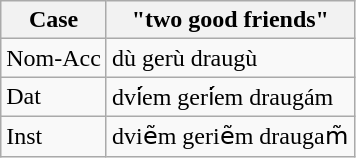<table class="wikitable">
<tr>
<th>Case</th>
<th>"two good friends"</th>
</tr>
<tr>
<td>Nom-Acc</td>
<td>dù gerù draugù</td>
</tr>
<tr>
<td>Dat</td>
<td>dvı̇́em gerı̇́em draugám</td>
</tr>
<tr>
<td>Inst</td>
<td>dviẽm geriẽm draugam̃</td>
</tr>
</table>
